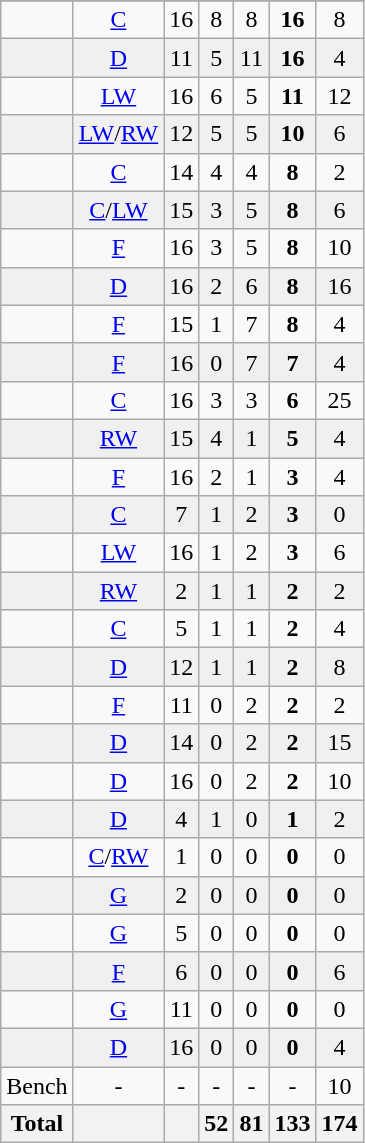<table class="wikitable sortable">
<tr align="center">
</tr>
<tr align="center" bgcolor="">
<td></td>
<td><a href='#'>C</a></td>
<td>16</td>
<td>8</td>
<td>8</td>
<td><strong>16</strong></td>
<td>8</td>
</tr>
<tr align="center" bgcolor="f0f0f0">
<td></td>
<td><a href='#'>D</a></td>
<td>11</td>
<td>5</td>
<td>11</td>
<td><strong>16</strong></td>
<td>4</td>
</tr>
<tr align="center" bgcolor="">
<td></td>
<td><a href='#'>LW</a></td>
<td>16</td>
<td>6</td>
<td>5</td>
<td><strong>11</strong></td>
<td>12</td>
</tr>
<tr align="center" bgcolor="f0f0f0">
<td></td>
<td><a href='#'>LW</a>/<a href='#'>RW</a></td>
<td>12</td>
<td>5</td>
<td>5</td>
<td><strong>10</strong></td>
<td>6</td>
</tr>
<tr align="center" bgcolor="">
<td></td>
<td><a href='#'>C</a></td>
<td>14</td>
<td>4</td>
<td>4</td>
<td><strong>8</strong></td>
<td>2</td>
</tr>
<tr align="center" bgcolor="f0f0f0">
<td></td>
<td><a href='#'>C</a>/<a href='#'>LW</a></td>
<td>15</td>
<td>3</td>
<td>5</td>
<td><strong>8</strong></td>
<td>6</td>
</tr>
<tr align="center" bgcolor="">
<td></td>
<td><a href='#'>F</a></td>
<td>16</td>
<td>3</td>
<td>5</td>
<td><strong>8</strong></td>
<td>10</td>
</tr>
<tr align="center" bgcolor="f0f0f0">
<td></td>
<td><a href='#'>D</a></td>
<td>16</td>
<td>2</td>
<td>6</td>
<td><strong>8</strong></td>
<td>16</td>
</tr>
<tr align="center" bgcolor="">
<td></td>
<td><a href='#'>F</a></td>
<td>15</td>
<td>1</td>
<td>7</td>
<td><strong>8</strong></td>
<td>4</td>
</tr>
<tr align="center" bgcolor="f0f0f0">
<td></td>
<td><a href='#'>F</a></td>
<td>16</td>
<td>0</td>
<td>7</td>
<td><strong>7</strong></td>
<td>4</td>
</tr>
<tr align="center" bgcolor="">
<td></td>
<td><a href='#'>C</a></td>
<td>16</td>
<td>3</td>
<td>3</td>
<td><strong>6</strong></td>
<td>25</td>
</tr>
<tr align="center" bgcolor="f0f0f0">
<td></td>
<td><a href='#'>RW</a></td>
<td>15</td>
<td>4</td>
<td>1</td>
<td><strong>5</strong></td>
<td>4</td>
</tr>
<tr align="center" bgcolor="">
<td></td>
<td><a href='#'>F</a></td>
<td>16</td>
<td>2</td>
<td>1</td>
<td><strong>3</strong></td>
<td>4</td>
</tr>
<tr align="center" bgcolor="f0f0f0">
<td></td>
<td><a href='#'>C</a></td>
<td>7</td>
<td>1</td>
<td>2</td>
<td><strong>3</strong></td>
<td>0</td>
</tr>
<tr align="center" bgcolor="">
<td></td>
<td><a href='#'>LW</a></td>
<td>16</td>
<td>1</td>
<td>2</td>
<td><strong>3</strong></td>
<td>6</td>
</tr>
<tr align="center" bgcolor="f0f0f0">
<td></td>
<td><a href='#'>RW</a></td>
<td>2</td>
<td>1</td>
<td>1</td>
<td><strong>2</strong></td>
<td>2</td>
</tr>
<tr align="center" bgcolor="">
<td></td>
<td><a href='#'>C</a></td>
<td>5</td>
<td>1</td>
<td>1</td>
<td><strong>2</strong></td>
<td>4</td>
</tr>
<tr align="center" bgcolor="f0f0f0">
<td></td>
<td><a href='#'>D</a></td>
<td>12</td>
<td>1</td>
<td>1</td>
<td><strong>2</strong></td>
<td>8</td>
</tr>
<tr align="center" bgcolor="">
<td></td>
<td><a href='#'>F</a></td>
<td>11</td>
<td>0</td>
<td>2</td>
<td><strong>2</strong></td>
<td>2</td>
</tr>
<tr align="center" bgcolor="f0f0f0">
<td></td>
<td><a href='#'>D</a></td>
<td>14</td>
<td>0</td>
<td>2</td>
<td><strong>2</strong></td>
<td>15</td>
</tr>
<tr align="center" bgcolor="">
<td></td>
<td><a href='#'>D</a></td>
<td>16</td>
<td>0</td>
<td>2</td>
<td><strong>2</strong></td>
<td>10</td>
</tr>
<tr align="center" bgcolor="f0f0f0">
<td></td>
<td><a href='#'>D</a></td>
<td>4</td>
<td>1</td>
<td>0</td>
<td><strong>1</strong></td>
<td>2</td>
</tr>
<tr align="center" bgcolor="">
<td></td>
<td><a href='#'>C</a>/<a href='#'>RW</a></td>
<td>1</td>
<td>0</td>
<td>0</td>
<td><strong>0</strong></td>
<td>0</td>
</tr>
<tr align="center" bgcolor="f0f0f0">
<td></td>
<td><a href='#'>G</a></td>
<td>2</td>
<td>0</td>
<td>0</td>
<td><strong>0</strong></td>
<td>0</td>
</tr>
<tr align="center" bgcolor="">
<td></td>
<td><a href='#'>G</a></td>
<td>5</td>
<td>0</td>
<td>0</td>
<td><strong>0</strong></td>
<td>0</td>
</tr>
<tr align="center" bgcolor="f0f0f0">
<td></td>
<td><a href='#'>F</a></td>
<td>6</td>
<td>0</td>
<td>0</td>
<td><strong>0</strong></td>
<td>6</td>
</tr>
<tr align="center" bgcolor="">
<td></td>
<td><a href='#'>G</a></td>
<td>11</td>
<td>0</td>
<td>0</td>
<td><strong>0</strong></td>
<td>0</td>
</tr>
<tr align="center" bgcolor="f0f0f0">
<td></td>
<td><a href='#'>D</a></td>
<td>16</td>
<td>0</td>
<td>0</td>
<td><strong>0</strong></td>
<td>4</td>
</tr>
<tr align="center" bgcolor="">
<td>Bench</td>
<td>-</td>
<td>-</td>
<td>-</td>
<td>-</td>
<td>-</td>
<td>10</td>
</tr>
<tr>
<th>Total</th>
<th></th>
<th></th>
<th>52</th>
<th>81</th>
<th>133</th>
<th>174</th>
</tr>
</table>
